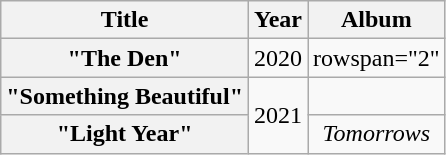<table class="wikitable plainrowheaders" style="text-align:center;">
<tr>
<th scope="col" rowspan="1">Title</th>
<th scope="col" rowspan="1">Year</th>
<th scope="col" rowspan="1">Album</th>
</tr>
<tr>
<th scope="row">"The Den"<br></th>
<td>2020</td>
<td>rowspan="2" </td>
</tr>
<tr>
<th scope="row">"Something Beautiful"<br></th>
<td rowspan="2">2021</td>
</tr>
<tr>
<th scope="row">"Light Year"<br></th>
<td><em>Tomorrows</em></td>
</tr>
</table>
